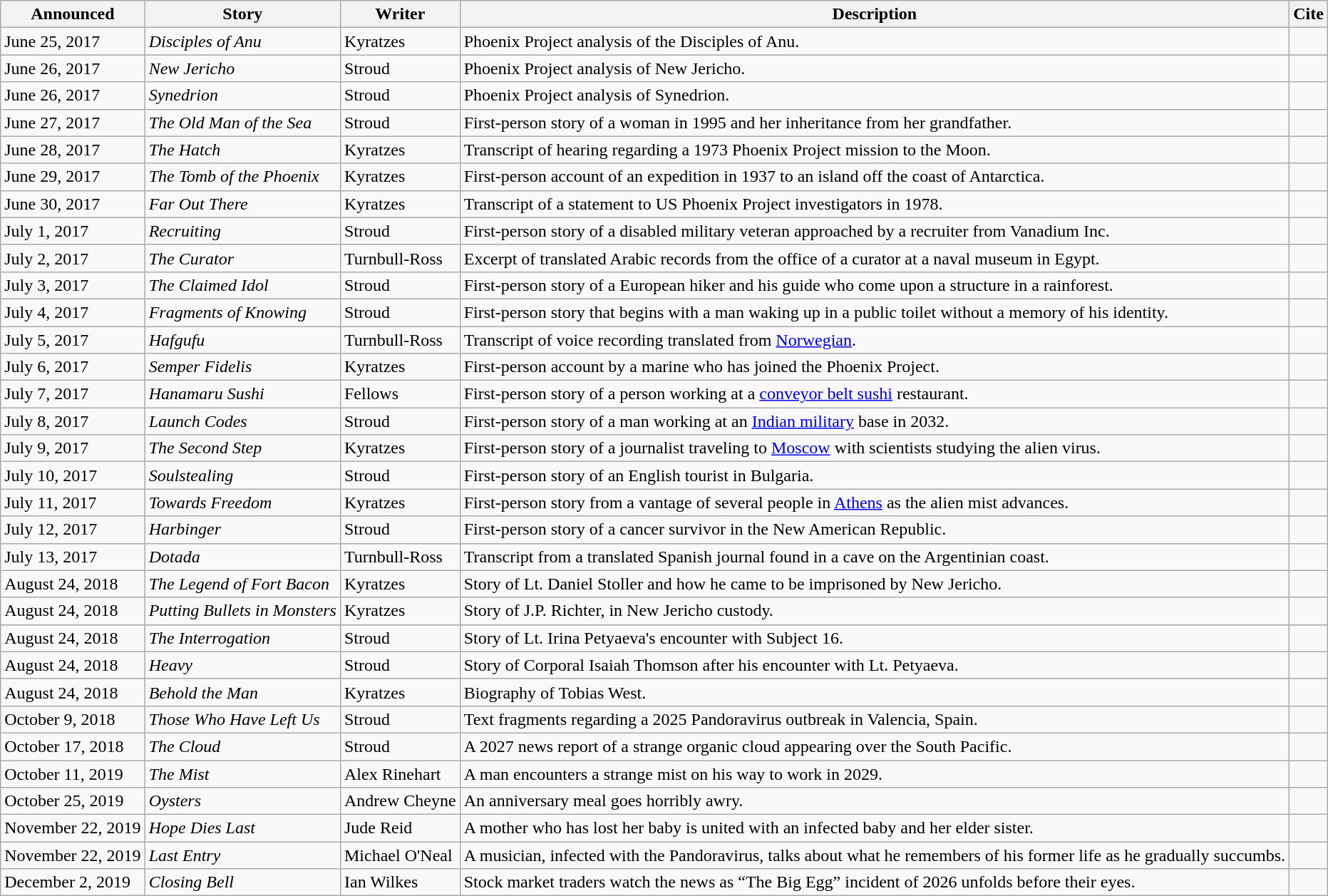<table class="wikitable">
<tr>
<th>Announced</th>
<th>Story</th>
<th>Writer</th>
<th>Description</th>
<th>Cite</th>
</tr>
<tr>
<td>June 25, 2017</td>
<td><em>Disciples of Anu</em></td>
<td>Kyratzes</td>
<td>Phoenix Project analysis of the Disciples of Anu.</td>
<td></td>
</tr>
<tr>
<td>June 26, 2017</td>
<td><em>New Jericho</em></td>
<td>Stroud</td>
<td>Phoenix Project analysis of New Jericho.</td>
<td></td>
</tr>
<tr>
<td>June 26, 2017</td>
<td><em>Synedrion</em></td>
<td>Stroud</td>
<td>Phoenix Project analysis of Synedrion.</td>
<td></td>
</tr>
<tr>
<td>June 27, 2017</td>
<td><em>The Old Man of the Sea</em></td>
<td>Stroud</td>
<td>First-person story of a woman in 1995 and her inheritance from her grandfather.</td>
<td></td>
</tr>
<tr>
<td>June 28, 2017</td>
<td><em>The Hatch</em></td>
<td>Kyratzes</td>
<td>Transcript of hearing regarding a 1973 Phoenix Project mission to the Moon.</td>
<td></td>
</tr>
<tr>
<td>June 29, 2017</td>
<td><em>The Tomb of the Phoenix</em></td>
<td>Kyratzes</td>
<td>First-person account of an expedition in 1937 to an island off the coast of Antarctica.</td>
<td></td>
</tr>
<tr>
<td>June 30, 2017</td>
<td><em>Far Out There</em></td>
<td>Kyratzes</td>
<td>Transcript of a statement to US Phoenix Project investigators in 1978.</td>
<td></td>
</tr>
<tr>
<td>July 1, 2017</td>
<td><em>Recruiting</em></td>
<td>Stroud</td>
<td>First-person story of a disabled military veteran approached by a recruiter from Vanadium Inc.</td>
<td></td>
</tr>
<tr>
<td>July 2, 2017</td>
<td><em>The Curator</em></td>
<td>Turnbull-Ross</td>
<td>Excerpt of translated Arabic records from the office of a curator at a naval museum in Egypt.</td>
<td></td>
</tr>
<tr>
<td>July 3, 2017</td>
<td><em>The Claimed Idol</em></td>
<td>Stroud</td>
<td>First-person story of a European hiker and his guide who come upon a structure in a rainforest.</td>
<td></td>
</tr>
<tr>
<td>July 4, 2017</td>
<td><em>Fragments of Knowing</em></td>
<td>Stroud</td>
<td>First-person story that begins with a man waking up in a public toilet without a memory of his identity.</td>
<td></td>
</tr>
<tr>
<td>July 5, 2017</td>
<td><em>Hafgufu</em></td>
<td>Turnbull-Ross</td>
<td>Transcript of voice recording translated from <a href='#'>Norwegian</a>.</td>
<td></td>
</tr>
<tr>
<td>July 6, 2017</td>
<td><em>Semper Fidelis</em></td>
<td>Kyratzes</td>
<td>First-person account by a marine who has joined the Phoenix Project.</td>
<td></td>
</tr>
<tr>
<td>July 7, 2017</td>
<td><em>Hanamaru Sushi</em></td>
<td>Fellows</td>
<td>First-person story of a person working at a <a href='#'>conveyor belt sushi</a> restaurant.</td>
<td></td>
</tr>
<tr>
<td>July 8, 2017</td>
<td><em>Launch Codes</em></td>
<td>Stroud</td>
<td>First-person story of a man working at an <a href='#'>Indian military</a> base in 2032.</td>
<td></td>
</tr>
<tr>
<td>July 9, 2017</td>
<td><em>The Second Step</em></td>
<td>Kyratzes</td>
<td>First-person story of a journalist traveling to <a href='#'>Moscow</a> with scientists studying the alien virus.</td>
<td></td>
</tr>
<tr>
<td>July 10, 2017</td>
<td><em>Soulstealing</em></td>
<td>Stroud</td>
<td>First-person story of an English tourist in Bulgaria.</td>
<td></td>
</tr>
<tr>
<td>July 11, 2017</td>
<td><em>Towards Freedom</em></td>
<td>Kyratzes</td>
<td>First-person story from a vantage of several people in <a href='#'>Athens</a> as the alien mist advances.</td>
<td></td>
</tr>
<tr>
<td>July 12, 2017</td>
<td><em>Harbinger</em></td>
<td>Stroud</td>
<td>First-person story of a cancer survivor in the New American Republic.</td>
<td></td>
</tr>
<tr>
<td>July 13, 2017</td>
<td><em>Dotada</em></td>
<td>Turnbull-Ross</td>
<td>Transcript from a translated Spanish journal found in a cave on the Argentinian coast.</td>
<td></td>
</tr>
<tr>
<td>August 24, 2018</td>
<td><em>The Legend of Fort Bacon</em></td>
<td>Kyratzes</td>
<td>Story of Lt. Daniel Stoller and how he came to be imprisoned by New Jericho.</td>
<td></td>
</tr>
<tr>
<td>August 24, 2018</td>
<td><em>Putting Bullets in Monsters</em></td>
<td>Kyratzes</td>
<td>Story of J.P. Richter, in New Jericho custody.</td>
<td></td>
</tr>
<tr>
<td>August 24, 2018</td>
<td><em>The Interrogation</em></td>
<td>Stroud</td>
<td>Story of Lt. Irina Petyaeva's encounter with Subject 16.</td>
<td></td>
</tr>
<tr>
<td>August 24, 2018</td>
<td><em>Heavy</em></td>
<td>Stroud</td>
<td>Story of Corporal Isaiah Thomson after his encounter with Lt. Petyaeva.</td>
<td></td>
</tr>
<tr>
<td>August 24, 2018</td>
<td><em>Behold the Man</em></td>
<td>Kyratzes</td>
<td>Biography of Tobias West.</td>
<td></td>
</tr>
<tr>
<td>October 9, 2018</td>
<td><em>Those Who Have Left Us</em></td>
<td>Stroud</td>
<td>Text fragments regarding a 2025 Pandoravirus outbreak in Valencia, Spain.</td>
<td></td>
</tr>
<tr>
<td>October 17, 2018</td>
<td><em>The Cloud</em></td>
<td>Stroud</td>
<td>A 2027 news report of a strange organic cloud appearing over the South Pacific.</td>
<td></td>
</tr>
<tr>
<td>October 11, 2019</td>
<td><em>The Mist</em></td>
<td>Alex Rinehart</td>
<td>A man encounters a strange mist on his way to work in 2029.</td>
<td></td>
</tr>
<tr>
<td>October 25, 2019</td>
<td><em>Oysters</em></td>
<td>Andrew Cheyne</td>
<td>An anniversary meal goes horribly awry.</td>
<td></td>
</tr>
<tr>
<td>November 22, 2019</td>
<td><em>Hope Dies Last</em></td>
<td>Jude Reid</td>
<td>A mother who has lost her baby is united with an infected baby and her elder sister.</td>
<td></td>
</tr>
<tr>
<td>November 22, 2019</td>
<td><em>Last Entry</em></td>
<td>Michael O'Neal</td>
<td>A musician, infected with the Pandoravirus, talks about what he remembers of his former life as he gradually succumbs.</td>
<td></td>
</tr>
<tr>
<td>December 2, 2019</td>
<td><em>Closing Bell</em></td>
<td>Ian Wilkes</td>
<td>Stock market traders watch the news as “The Big Egg” incident of 2026 unfolds before their eyes.</td>
<td></td>
</tr>
</table>
